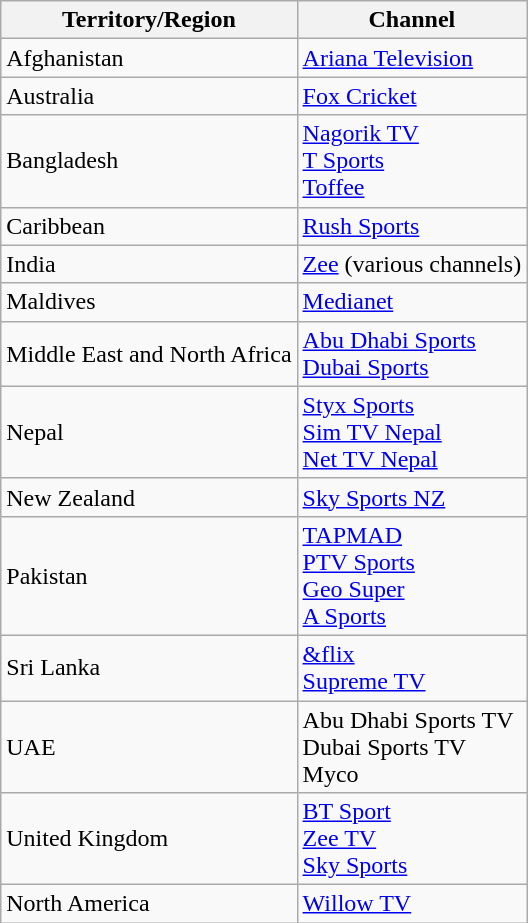<table class="wikitable">
<tr>
<th>Territory/Region</th>
<th>Channel</th>
</tr>
<tr>
<td>Afghanistan</td>
<td><a href='#'>Ariana Television</a></td>
</tr>
<tr>
<td>Australia</td>
<td><a href='#'>Fox Cricket</a></td>
</tr>
<tr>
<td>Bangladesh</td>
<td><a href='#'>Nagorik TV</a> <br> <a href='#'>T Sports</a> <br> <a href='#'>Toffee</a></td>
</tr>
<tr>
<td>Caribbean</td>
<td><a href='#'>Rush Sports</a></td>
</tr>
<tr>
<td>India</td>
<td><a href='#'>Zee</a> (various channels)</td>
</tr>
<tr>
<td>Maldives</td>
<td><a href='#'>Medianet</a></td>
</tr>
<tr>
<td>Middle East and North Africa</td>
<td><a href='#'>Abu Dhabi Sports</a><br> <a href='#'>Dubai Sports</a></td>
</tr>
<tr>
<td>Nepal</td>
<td><a href='#'>Styx Sports</a> <br> <a href='#'>Sim TV Nepal</a> <br> <a href='#'>Net TV Nepal</a></td>
</tr>
<tr>
<td>New Zealand</td>
<td><a href='#'>Sky Sports NZ</a></td>
</tr>
<tr>
<td>Pakistan</td>
<td><a href='#'>TAPMAD</a> <br> <a href='#'>PTV Sports</a> <br> <a href='#'>Geo Super</a> <br> <a href='#'>A Sports</a></td>
</tr>
<tr>
<td>Sri Lanka</td>
<td><a href='#'>&flix</a> <br> <a href='#'>Supreme TV</a></td>
</tr>
<tr>
<td>UAE</td>
<td>Abu Dhabi Sports TV <br> Dubai Sports TV <br> Myco</td>
</tr>
<tr>
<td>United Kingdom</td>
<td><a href='#'>BT Sport</a> <br> <a href='#'>Zee TV</a> <br> <a href='#'>Sky Sports</a></td>
</tr>
<tr>
<td>North America</td>
<td rowspan=2><a href='#'>Willow TV</a></td>
</tr>
</table>
